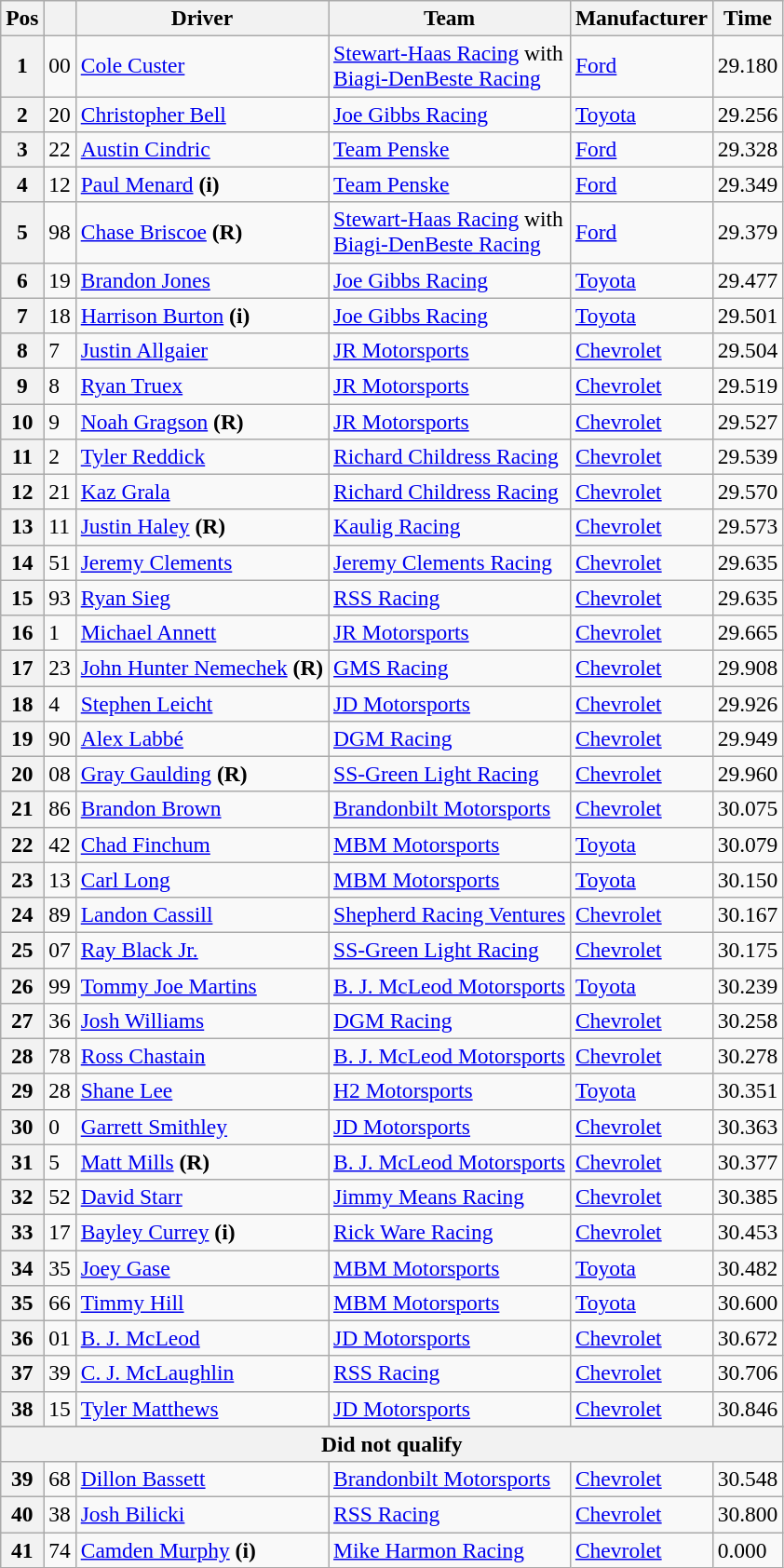<table class="wikitable" style="font-size:98%">
<tr>
<th>Pos</th>
<th></th>
<th>Driver</th>
<th>Team</th>
<th>Manufacturer</th>
<th>Time</th>
</tr>
<tr>
<th>1</th>
<td>00</td>
<td><a href='#'>Cole Custer</a></td>
<td><a href='#'>Stewart-Haas Racing</a> with <br> <a href='#'>Biagi-DenBeste Racing</a></td>
<td><a href='#'>Ford</a></td>
<td>29.180</td>
</tr>
<tr>
<th>2</th>
<td>20</td>
<td><a href='#'>Christopher Bell</a></td>
<td><a href='#'>Joe Gibbs Racing</a></td>
<td><a href='#'>Toyota</a></td>
<td>29.256</td>
</tr>
<tr>
<th>3</th>
<td>22</td>
<td><a href='#'>Austin Cindric</a></td>
<td><a href='#'>Team Penske</a></td>
<td><a href='#'>Ford</a></td>
<td>29.328</td>
</tr>
<tr>
<th>4</th>
<td>12</td>
<td><a href='#'>Paul Menard</a> <strong>(i)</strong></td>
<td><a href='#'>Team Penske</a></td>
<td><a href='#'>Ford</a></td>
<td>29.349</td>
</tr>
<tr>
<th>5</th>
<td>98</td>
<td><a href='#'>Chase Briscoe</a> <strong>(R)</strong></td>
<td><a href='#'>Stewart-Haas Racing</a> with <br> <a href='#'>Biagi-DenBeste Racing</a></td>
<td><a href='#'>Ford</a></td>
<td>29.379</td>
</tr>
<tr>
<th>6</th>
<td>19</td>
<td><a href='#'>Brandon Jones</a></td>
<td><a href='#'>Joe Gibbs Racing</a></td>
<td><a href='#'>Toyota</a></td>
<td>29.477</td>
</tr>
<tr>
<th>7</th>
<td>18</td>
<td><a href='#'>Harrison Burton</a> <strong>(i)</strong></td>
<td><a href='#'>Joe Gibbs Racing</a></td>
<td><a href='#'>Toyota</a></td>
<td>29.501</td>
</tr>
<tr>
<th>8</th>
<td>7</td>
<td><a href='#'>Justin Allgaier</a></td>
<td><a href='#'>JR Motorsports</a></td>
<td><a href='#'>Chevrolet</a></td>
<td>29.504</td>
</tr>
<tr>
<th>9</th>
<td>8</td>
<td><a href='#'>Ryan Truex</a></td>
<td><a href='#'>JR Motorsports</a></td>
<td><a href='#'>Chevrolet</a></td>
<td>29.519</td>
</tr>
<tr>
<th>10</th>
<td>9</td>
<td><a href='#'>Noah Gragson</a> <strong>(R)</strong></td>
<td><a href='#'>JR Motorsports</a></td>
<td><a href='#'>Chevrolet</a></td>
<td>29.527</td>
</tr>
<tr>
<th>11</th>
<td>2</td>
<td><a href='#'>Tyler Reddick</a></td>
<td><a href='#'>Richard Childress Racing</a></td>
<td><a href='#'>Chevrolet</a></td>
<td>29.539</td>
</tr>
<tr>
<th>12</th>
<td>21</td>
<td><a href='#'>Kaz Grala</a></td>
<td><a href='#'>Richard Childress Racing</a></td>
<td><a href='#'>Chevrolet</a></td>
<td>29.570</td>
</tr>
<tr>
<th>13</th>
<td>11</td>
<td><a href='#'>Justin Haley</a> <strong>(R)</strong></td>
<td><a href='#'>Kaulig Racing</a></td>
<td><a href='#'>Chevrolet</a></td>
<td>29.573</td>
</tr>
<tr>
<th>14</th>
<td>51</td>
<td><a href='#'>Jeremy Clements</a></td>
<td><a href='#'>Jeremy Clements Racing</a></td>
<td><a href='#'>Chevrolet</a></td>
<td>29.635</td>
</tr>
<tr>
<th>15</th>
<td>93</td>
<td><a href='#'>Ryan Sieg</a></td>
<td><a href='#'>RSS Racing</a></td>
<td><a href='#'>Chevrolet</a></td>
<td>29.635</td>
</tr>
<tr>
<th>16</th>
<td>1</td>
<td><a href='#'>Michael Annett</a></td>
<td><a href='#'>JR Motorsports</a></td>
<td><a href='#'>Chevrolet</a></td>
<td>29.665</td>
</tr>
<tr>
<th>17</th>
<td>23</td>
<td><a href='#'>John Hunter Nemechek</a> <strong>(R)</strong></td>
<td><a href='#'>GMS Racing</a></td>
<td><a href='#'>Chevrolet</a></td>
<td>29.908</td>
</tr>
<tr>
<th>18</th>
<td>4</td>
<td><a href='#'>Stephen Leicht</a></td>
<td><a href='#'>JD Motorsports</a></td>
<td><a href='#'>Chevrolet</a></td>
<td>29.926</td>
</tr>
<tr>
<th>19</th>
<td>90</td>
<td><a href='#'>Alex Labbé</a></td>
<td><a href='#'>DGM Racing</a></td>
<td><a href='#'>Chevrolet</a></td>
<td>29.949</td>
</tr>
<tr>
<th>20</th>
<td>08</td>
<td><a href='#'>Gray Gaulding</a> <strong>(R)</strong></td>
<td><a href='#'>SS-Green Light Racing</a></td>
<td><a href='#'>Chevrolet</a></td>
<td>29.960</td>
</tr>
<tr>
<th>21</th>
<td>86</td>
<td><a href='#'>Brandon Brown</a></td>
<td><a href='#'>Brandonbilt Motorsports</a></td>
<td><a href='#'>Chevrolet</a></td>
<td>30.075</td>
</tr>
<tr>
<th>22</th>
<td>42</td>
<td><a href='#'>Chad Finchum</a></td>
<td><a href='#'>MBM Motorsports</a></td>
<td><a href='#'>Toyota</a></td>
<td>30.079</td>
</tr>
<tr>
<th>23</th>
<td>13</td>
<td><a href='#'>Carl Long</a></td>
<td><a href='#'>MBM Motorsports</a></td>
<td><a href='#'>Toyota</a></td>
<td>30.150</td>
</tr>
<tr>
<th>24</th>
<td>89</td>
<td><a href='#'>Landon Cassill</a></td>
<td><a href='#'>Shepherd Racing Ventures</a></td>
<td><a href='#'>Chevrolet</a></td>
<td>30.167</td>
</tr>
<tr>
<th>25</th>
<td>07</td>
<td><a href='#'>Ray Black Jr.</a></td>
<td><a href='#'>SS-Green Light Racing</a></td>
<td><a href='#'>Chevrolet</a></td>
<td>30.175</td>
</tr>
<tr>
<th>26</th>
<td>99</td>
<td><a href='#'>Tommy Joe Martins</a></td>
<td><a href='#'>B. J. McLeod Motorsports</a></td>
<td><a href='#'>Toyota</a></td>
<td>30.239</td>
</tr>
<tr>
<th>27</th>
<td>36</td>
<td><a href='#'>Josh Williams</a></td>
<td><a href='#'>DGM Racing</a></td>
<td><a href='#'>Chevrolet</a></td>
<td>30.258</td>
</tr>
<tr>
<th>28</th>
<td>78</td>
<td><a href='#'>Ross Chastain</a></td>
<td><a href='#'>B. J. McLeod Motorsports</a></td>
<td><a href='#'>Chevrolet</a></td>
<td>30.278</td>
</tr>
<tr>
<th>29</th>
<td>28</td>
<td><a href='#'>Shane Lee</a></td>
<td><a href='#'>H2 Motorsports</a></td>
<td><a href='#'>Toyota</a></td>
<td>30.351</td>
</tr>
<tr>
<th>30</th>
<td>0</td>
<td><a href='#'>Garrett Smithley</a></td>
<td><a href='#'>JD Motorsports</a></td>
<td><a href='#'>Chevrolet</a></td>
<td>30.363</td>
</tr>
<tr>
<th>31</th>
<td>5</td>
<td><a href='#'>Matt Mills</a> <strong>(R)</strong></td>
<td><a href='#'>B. J. McLeod Motorsports</a></td>
<td><a href='#'>Chevrolet</a></td>
<td>30.377</td>
</tr>
<tr>
<th>32</th>
<td>52</td>
<td><a href='#'>David Starr</a></td>
<td><a href='#'>Jimmy Means Racing</a></td>
<td><a href='#'>Chevrolet</a></td>
<td>30.385</td>
</tr>
<tr>
<th>33</th>
<td>17</td>
<td><a href='#'>Bayley Currey</a> <strong>(i)</strong></td>
<td><a href='#'>Rick Ware Racing</a></td>
<td><a href='#'>Chevrolet</a></td>
<td>30.453</td>
</tr>
<tr>
<th>34</th>
<td>35</td>
<td><a href='#'>Joey Gase</a></td>
<td><a href='#'>MBM Motorsports</a></td>
<td><a href='#'>Toyota</a></td>
<td>30.482</td>
</tr>
<tr>
<th>35</th>
<td>66</td>
<td><a href='#'>Timmy Hill</a></td>
<td><a href='#'>MBM Motorsports</a></td>
<td><a href='#'>Toyota</a></td>
<td>30.600</td>
</tr>
<tr>
<th>36</th>
<td>01</td>
<td><a href='#'>B. J. McLeod</a></td>
<td><a href='#'>JD Motorsports</a></td>
<td><a href='#'>Chevrolet</a></td>
<td>30.672</td>
</tr>
<tr>
<th>37</th>
<td>39</td>
<td><a href='#'>C. J. McLaughlin</a></td>
<td><a href='#'>RSS Racing</a></td>
<td><a href='#'>Chevrolet</a></td>
<td>30.706</td>
</tr>
<tr>
<th>38</th>
<td>15</td>
<td><a href='#'>Tyler Matthews</a></td>
<td><a href='#'>JD Motorsports</a></td>
<td><a href='#'>Chevrolet</a></td>
<td>30.846</td>
</tr>
<tr>
</tr>
<tr>
<th colspan="7">Did not qualify</th>
</tr>
<tr>
<th>39</th>
<td>68</td>
<td><a href='#'>Dillon Bassett</a></td>
<td><a href='#'>Brandonbilt Motorsports</a></td>
<td><a href='#'>Chevrolet</a></td>
<td>30.548</td>
</tr>
<tr>
<th>40</th>
<td>38</td>
<td><a href='#'>Josh Bilicki</a></td>
<td><a href='#'>RSS Racing</a></td>
<td><a href='#'>Chevrolet</a></td>
<td>30.800</td>
</tr>
<tr>
<th>41</th>
<td>74</td>
<td><a href='#'>Camden Murphy</a> <strong>(i)</strong></td>
<td><a href='#'>Mike Harmon Racing</a></td>
<td><a href='#'>Chevrolet</a></td>
<td>0.000</td>
</tr>
</table>
